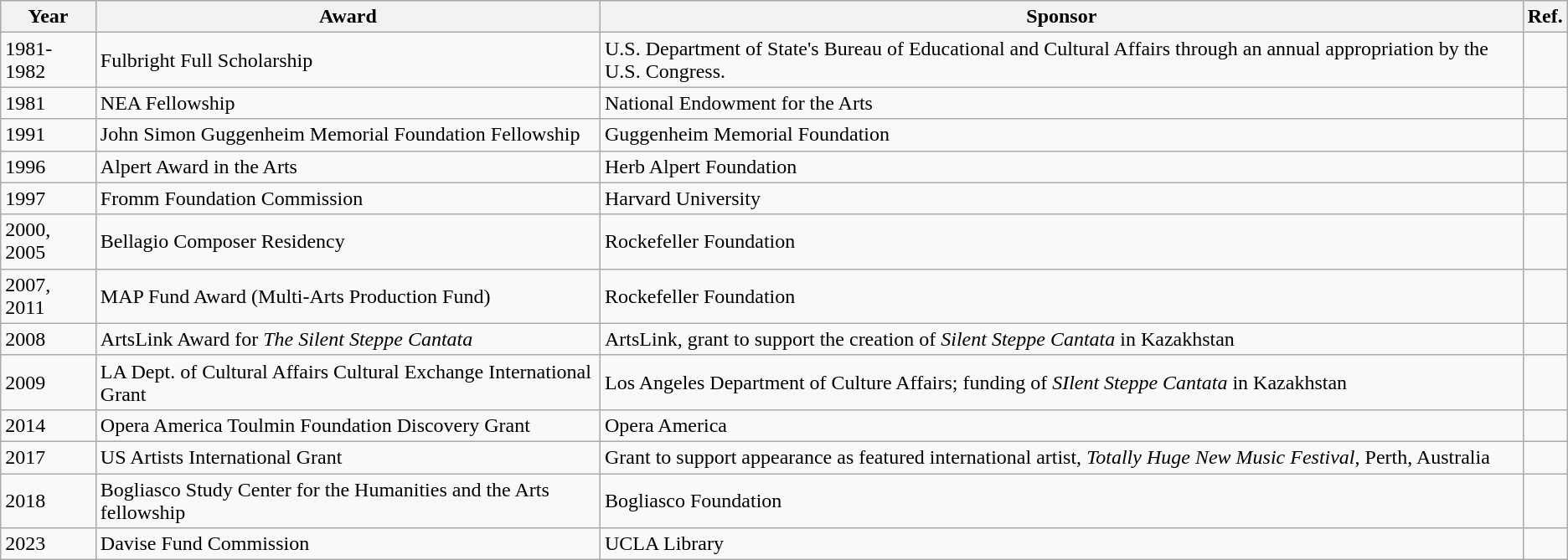<table class="wikitable">
<tr>
<th>Year</th>
<th>Award</th>
<th>Sponsor</th>
<th>Ref.</th>
</tr>
<tr>
<td>1981-1982</td>
<td>Fulbright Full Scholarship</td>
<td>U.S. Department of State's Bureau of Educational and Cultural Affairs through an annual appropriation by the U.S. Congress.</td>
<td></td>
</tr>
<tr>
<td>1981</td>
<td>NEA Fellowship</td>
<td>National Endowment for the Arts</td>
<td></td>
</tr>
<tr>
<td>1991</td>
<td>John Simon Guggenheim Memorial Foundation Fellowship</td>
<td>Guggenheim Memorial Foundation</td>
<td></td>
</tr>
<tr>
<td>1996</td>
<td>Alpert Award in the Arts</td>
<td>Herb Alpert Foundation</td>
<td></td>
</tr>
<tr>
<td>1997</td>
<td>Fromm Foundation Commission</td>
<td>Harvard University</td>
<td></td>
</tr>
<tr>
<td>2000, 2005</td>
<td>Bellagio Composer Residency</td>
<td>Rockefeller Foundation</td>
<td></td>
</tr>
<tr>
<td>2007, 2011</td>
<td>MAP Fund Award (Multi-Arts Production Fund)</td>
<td>Rockefeller Foundation</td>
<td></td>
</tr>
<tr>
<td>2008</td>
<td>ArtsLink Award for <em>The Silent Steppe Cantata</em></td>
<td>ArtsLink, grant to support the creation of <em>Silent Steppe Cantata</em> in Kazakhstan</td>
<td></td>
</tr>
<tr>
<td>2009</td>
<td>LA Dept. of Cultural Affairs Cultural Exchange International Grant</td>
<td>Los Angeles Department of Culture Affairs; funding of <em>SIlent Steppe Cantata</em> in Kazakhstan</td>
<td></td>
</tr>
<tr>
<td>2014</td>
<td>Opera America Toulmin Foundation Discovery Grant</td>
<td>Opera America</td>
<td></td>
</tr>
<tr>
<td>2017</td>
<td>US Artists International Grant</td>
<td>Grant to support appearance as featured international artist, <em>Totally Huge New Music Festival</em>, Perth, Australia</td>
<td></td>
</tr>
<tr>
<td>2018</td>
<td>Bogliasco Study Center for the Humanities and the Arts fellowship</td>
<td>Bogliasco Foundation</td>
<td></td>
</tr>
<tr>
<td>2023</td>
<td>Davise Fund Commission</td>
<td>UCLA Library</td>
<td></td>
</tr>
</table>
